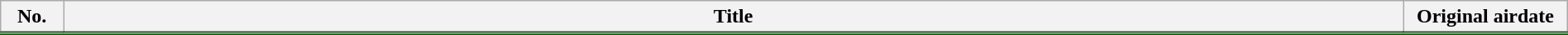<table class="wikitable" style="width:100%; margin:auto; background:#FFF;">
<tr style="border-bottom: 3px solid #006600">
<th width="4%">No.</th>
<th>Title</th>
<th width="125">Original airdate</th>
</tr>
<tr>
</tr>
</table>
